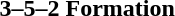<table style="float:center; width:200px; border:0;">
<tr>
<td><br><strong>3–5–2 Formation</strong>
<div>












</div></td>
</tr>
</table>
